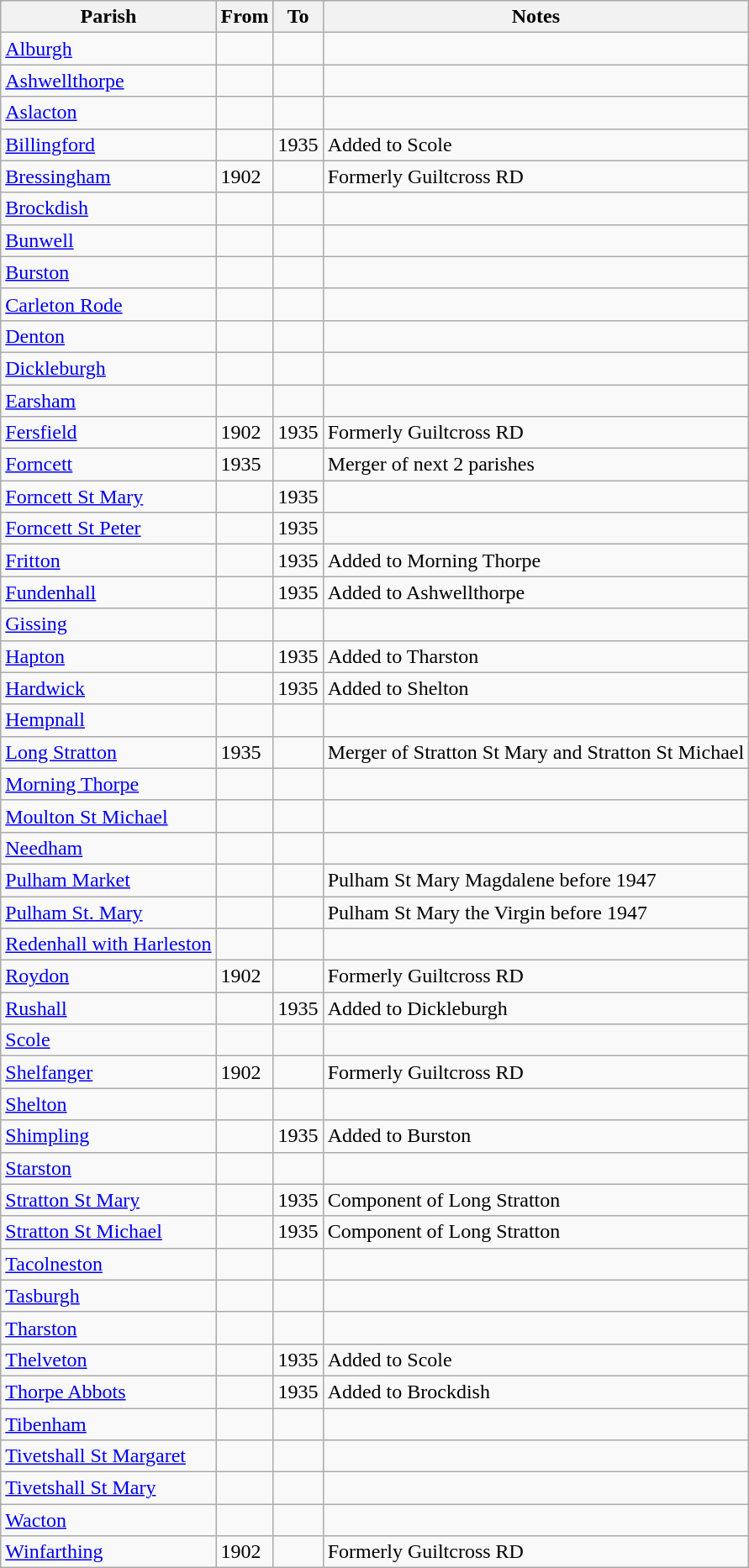<table class="wikitable">
<tr>
<th>Parish</th>
<th>From</th>
<th>To</th>
<th>Notes</th>
</tr>
<tr>
<td><a href='#'>Alburgh</a></td>
<td></td>
<td></td>
<td></td>
</tr>
<tr>
<td><a href='#'>Ashwellthorpe</a></td>
<td></td>
<td></td>
<td></td>
</tr>
<tr>
<td><a href='#'>Aslacton</a></td>
<td></td>
<td></td>
<td></td>
</tr>
<tr>
<td><a href='#'>Billingford</a></td>
<td></td>
<td>1935</td>
<td>Added to Scole</td>
</tr>
<tr>
<td><a href='#'>Bressingham</a></td>
<td>1902</td>
<td></td>
<td>Formerly Guiltcross RD</td>
</tr>
<tr>
<td><a href='#'>Brockdish</a></td>
<td></td>
<td></td>
<td></td>
</tr>
<tr>
<td><a href='#'>Bunwell</a></td>
<td></td>
<td></td>
<td></td>
</tr>
<tr>
<td><a href='#'>Burston</a></td>
<td></td>
<td></td>
<td></td>
</tr>
<tr>
<td><a href='#'>Carleton Rode</a></td>
<td></td>
<td></td>
<td></td>
</tr>
<tr>
<td><a href='#'>Denton</a></td>
<td></td>
<td></td>
<td></td>
</tr>
<tr>
<td><a href='#'>Dickleburgh</a></td>
<td></td>
<td></td>
<td></td>
</tr>
<tr>
<td><a href='#'>Earsham</a></td>
<td></td>
<td></td>
<td></td>
</tr>
<tr>
<td><a href='#'>Fersfield</a></td>
<td>1902</td>
<td>1935</td>
<td>Formerly Guiltcross RD</td>
</tr>
<tr>
<td><a href='#'>Forncett</a></td>
<td>1935</td>
<td></td>
<td>Merger of next 2 parishes</td>
</tr>
<tr>
<td><a href='#'>Forncett St Mary</a></td>
<td></td>
<td>1935</td>
<td></td>
</tr>
<tr>
<td><a href='#'>Forncett St Peter</a></td>
<td></td>
<td>1935</td>
<td></td>
</tr>
<tr>
<td><a href='#'>Fritton</a></td>
<td></td>
<td>1935</td>
<td>Added to Morning Thorpe</td>
</tr>
<tr>
<td><a href='#'>Fundenhall</a></td>
<td></td>
<td>1935</td>
<td>Added to Ashwellthorpe</td>
</tr>
<tr>
<td><a href='#'>Gissing</a></td>
<td></td>
<td></td>
<td></td>
</tr>
<tr>
<td><a href='#'>Hapton</a></td>
<td></td>
<td>1935</td>
<td>Added to Tharston</td>
</tr>
<tr>
<td><a href='#'>Hardwick</a></td>
<td></td>
<td>1935</td>
<td>Added to Shelton</td>
</tr>
<tr>
<td><a href='#'>Hempnall</a></td>
<td></td>
<td></td>
<td></td>
</tr>
<tr>
<td><a href='#'>Long Stratton</a></td>
<td>1935</td>
<td></td>
<td>Merger of Stratton St Mary and Stratton St Michael</td>
</tr>
<tr>
<td><a href='#'>Morning Thorpe</a></td>
<td></td>
<td></td>
<td></td>
</tr>
<tr>
<td><a href='#'>Moulton St Michael</a></td>
<td></td>
<td></td>
<td></td>
</tr>
<tr>
<td><a href='#'>Needham</a></td>
<td></td>
<td></td>
<td></td>
</tr>
<tr>
<td><a href='#'>Pulham Market</a></td>
<td></td>
<td></td>
<td>Pulham St Mary Magdalene before 1947</td>
</tr>
<tr>
<td><a href='#'>Pulham St. Mary</a></td>
<td></td>
<td></td>
<td>Pulham St Mary the Virgin before 1947</td>
</tr>
<tr>
<td><a href='#'>Redenhall with Harleston</a></td>
<td></td>
<td></td>
<td></td>
</tr>
<tr>
<td><a href='#'>Roydon</a></td>
<td>1902</td>
<td></td>
<td>Formerly Guiltcross RD</td>
</tr>
<tr>
<td><a href='#'>Rushall</a></td>
<td></td>
<td>1935</td>
<td>Added to Dickleburgh</td>
</tr>
<tr>
<td><a href='#'>Scole</a></td>
<td></td>
<td></td>
<td></td>
</tr>
<tr>
<td><a href='#'>Shelfanger</a></td>
<td>1902</td>
<td></td>
<td>Formerly Guiltcross RD</td>
</tr>
<tr>
<td><a href='#'>Shelton</a></td>
<td></td>
<td></td>
<td></td>
</tr>
<tr>
<td><a href='#'>Shimpling</a></td>
<td></td>
<td>1935</td>
<td>Added to Burston</td>
</tr>
<tr>
<td><a href='#'>Starston</a></td>
<td></td>
<td></td>
<td></td>
</tr>
<tr>
<td><a href='#'>Stratton St Mary</a></td>
<td></td>
<td>1935</td>
<td>Component of Long Stratton</td>
</tr>
<tr>
<td><a href='#'>Stratton St Michael</a></td>
<td></td>
<td>1935</td>
<td>Component of Long Stratton</td>
</tr>
<tr>
<td><a href='#'>Tacolneston</a></td>
<td></td>
<td></td>
<td></td>
</tr>
<tr>
<td><a href='#'>Tasburgh</a></td>
<td></td>
<td></td>
<td></td>
</tr>
<tr>
<td><a href='#'>Tharston</a></td>
<td></td>
<td></td>
<td></td>
</tr>
<tr>
<td><a href='#'>Thelveton</a></td>
<td></td>
<td>1935</td>
<td>Added to Scole</td>
</tr>
<tr>
<td><a href='#'>Thorpe Abbots</a></td>
<td></td>
<td>1935</td>
<td>Added to Brockdish</td>
</tr>
<tr>
<td><a href='#'>Tibenham</a></td>
<td></td>
<td></td>
<td></td>
</tr>
<tr>
<td><a href='#'>Tivetshall St Margaret</a></td>
<td></td>
<td></td>
<td></td>
</tr>
<tr>
<td><a href='#'>Tivetshall St Mary</a></td>
<td></td>
<td></td>
<td></td>
</tr>
<tr>
<td><a href='#'>Wacton</a></td>
<td></td>
<td></td>
<td></td>
</tr>
<tr>
<td><a href='#'>Winfarthing</a></td>
<td>1902</td>
<td></td>
<td>Formerly Guiltcross RD</td>
</tr>
</table>
